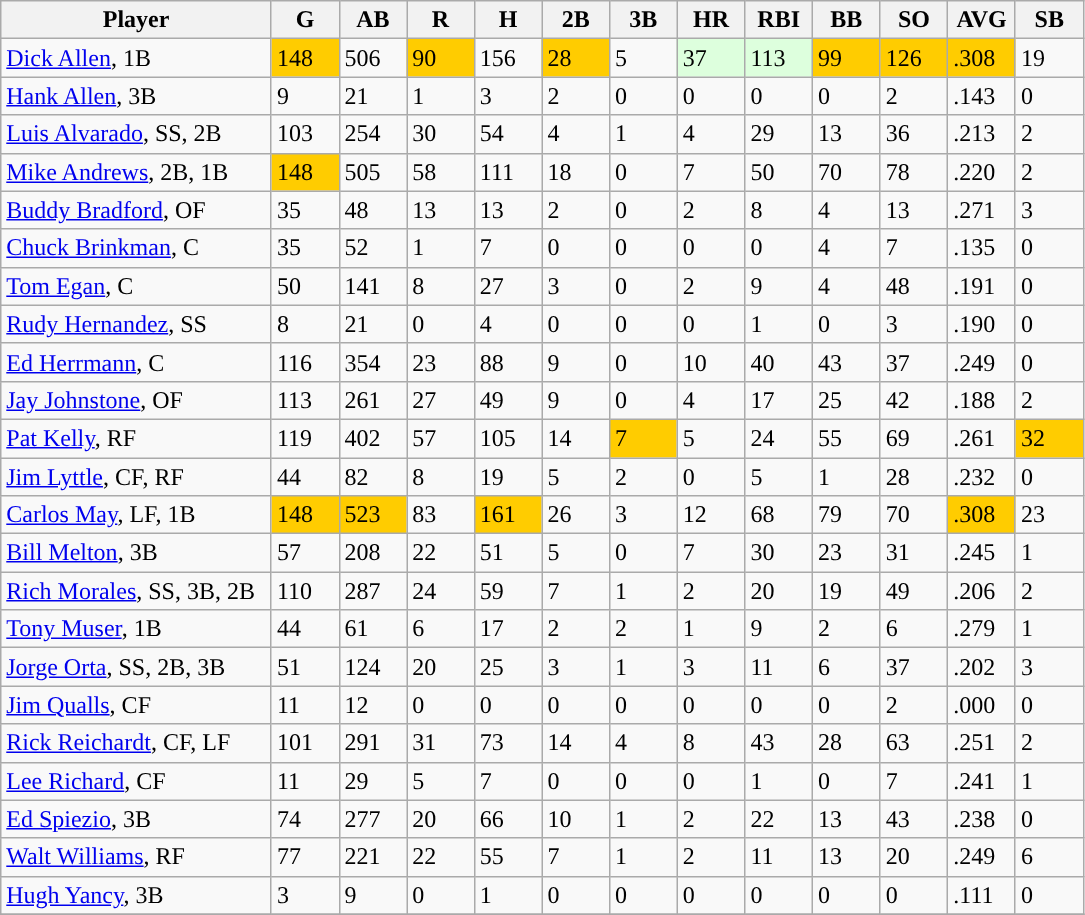<table class="wikitable sortable">
<tr>
<th width="24%">Player</th>
<th width="6%">G</th>
<th width="6%">AB</th>
<th width="6%">R</th>
<th width="6%">H</th>
<th width="6%">2B</th>
<th width="6%">3B</th>
<th width="6%">HR</th>
<th width="6%">RBI</th>
<th width="6%">BB</th>
<th width="6%">SO</th>
<th width="6%">AVG</th>
<th width="6%">SB</th>
</tr>
<tr>
<td><a href='#'>Dick Allen</a>, 1B</td>
<td style="background:#fc0;">148</td>
<td>506</td>
<td style="background:#fc0;">90</td>
<td>156</td>
<td style="background:#fc0;">28</td>
<td>5</td>
<td style="background:#DDFFDD;">37</td>
<td style="background:#DDFFDD;">113</td>
<td style="background:#fc0;">99</td>
<td style="background:#fc0;">126</td>
<td style="background:#fc0;">.308</td>
<td>19</td>
</tr>
<tr>
<td><a href='#'>Hank Allen</a>, 3B</td>
<td>9</td>
<td>21</td>
<td>1</td>
<td>3</td>
<td>2</td>
<td>0</td>
<td>0</td>
<td>0</td>
<td>0</td>
<td>2</td>
<td>.143</td>
<td>0</td>
</tr>
<tr>
<td><a href='#'>Luis Alvarado</a>, SS, 2B</td>
<td>103</td>
<td>254</td>
<td>30</td>
<td>54</td>
<td>4</td>
<td>1</td>
<td>4</td>
<td>29</td>
<td>13</td>
<td>36</td>
<td>.213</td>
<td>2</td>
</tr>
<tr>
<td><a href='#'>Mike Andrews</a>, 2B, 1B</td>
<td style="background:#fc0;">148</td>
<td>505</td>
<td>58</td>
<td>111</td>
<td>18</td>
<td>0</td>
<td>7</td>
<td>50</td>
<td>70</td>
<td>78</td>
<td>.220</td>
<td>2</td>
</tr>
<tr>
<td><a href='#'>Buddy Bradford</a>, OF</td>
<td>35</td>
<td>48</td>
<td>13</td>
<td>13</td>
<td>2</td>
<td>0</td>
<td>2</td>
<td>8</td>
<td>4</td>
<td>13</td>
<td>.271</td>
<td>3</td>
</tr>
<tr>
<td><a href='#'>Chuck Brinkman</a>, C</td>
<td>35</td>
<td>52</td>
<td>1</td>
<td>7</td>
<td>0</td>
<td>0</td>
<td>0</td>
<td>0</td>
<td>4</td>
<td>7</td>
<td>.135</td>
<td>0</td>
</tr>
<tr>
<td><a href='#'>Tom Egan</a>, C</td>
<td>50</td>
<td>141</td>
<td>8</td>
<td>27</td>
<td>3</td>
<td>0</td>
<td>2</td>
<td>9</td>
<td>4</td>
<td>48</td>
<td>.191</td>
<td>0</td>
</tr>
<tr>
<td><a href='#'>Rudy Hernandez</a>, SS</td>
<td>8</td>
<td>21</td>
<td>0</td>
<td>4</td>
<td>0</td>
<td>0</td>
<td>0</td>
<td>1</td>
<td>0</td>
<td>3</td>
<td>.190</td>
<td>0</td>
</tr>
<tr>
<td><a href='#'>Ed Herrmann</a>, C</td>
<td>116</td>
<td>354</td>
<td>23</td>
<td>88</td>
<td>9</td>
<td>0</td>
<td>10</td>
<td>40</td>
<td>43</td>
<td>37</td>
<td>.249</td>
<td>0</td>
</tr>
<tr>
<td><a href='#'>Jay Johnstone</a>, OF</td>
<td>113</td>
<td>261</td>
<td>27</td>
<td>49</td>
<td>9</td>
<td>0</td>
<td>4</td>
<td>17</td>
<td>25</td>
<td>42</td>
<td>.188</td>
<td>2</td>
</tr>
<tr>
<td><a href='#'>Pat Kelly</a>, RF</td>
<td>119</td>
<td>402</td>
<td>57</td>
<td>105</td>
<td>14</td>
<td style="background:#fc0;">7</td>
<td>5</td>
<td>24</td>
<td>55</td>
<td>69</td>
<td>.261</td>
<td style="background:#fc0;">32</td>
</tr>
<tr>
<td><a href='#'>Jim Lyttle</a>, CF, RF</td>
<td>44</td>
<td>82</td>
<td>8</td>
<td>19</td>
<td>5</td>
<td>2</td>
<td>0</td>
<td>5</td>
<td>1</td>
<td>28</td>
<td>.232</td>
<td>0</td>
</tr>
<tr>
<td><a href='#'>Carlos May</a>, LF, 1B</td>
<td style="background:#fc0;">148</td>
<td style="background:#fc0;">523</td>
<td>83</td>
<td style="background:#fc0;">161</td>
<td>26</td>
<td>3</td>
<td>12</td>
<td>68</td>
<td>79</td>
<td>70</td>
<td style="background:#fc0;">.308</td>
<td>23</td>
</tr>
<tr>
<td><a href='#'>Bill Melton</a>, 3B</td>
<td>57</td>
<td>208</td>
<td>22</td>
<td>51</td>
<td>5</td>
<td>0</td>
<td>7</td>
<td>30</td>
<td>23</td>
<td>31</td>
<td>.245</td>
<td>1</td>
</tr>
<tr>
<td><a href='#'>Rich Morales</a>, SS, 3B, 2B</td>
<td>110</td>
<td>287</td>
<td>24</td>
<td>59</td>
<td>7</td>
<td>1</td>
<td>2</td>
<td>20</td>
<td>19</td>
<td>49</td>
<td>.206</td>
<td>2</td>
</tr>
<tr>
<td><a href='#'>Tony Muser</a>, 1B</td>
<td>44</td>
<td>61</td>
<td>6</td>
<td>17</td>
<td>2</td>
<td>2</td>
<td>1</td>
<td>9</td>
<td>2</td>
<td>6</td>
<td>.279</td>
<td>1</td>
</tr>
<tr>
<td><a href='#'>Jorge Orta</a>, SS, 2B, 3B</td>
<td>51</td>
<td>124</td>
<td>20</td>
<td>25</td>
<td>3</td>
<td>1</td>
<td>3</td>
<td>11</td>
<td>6</td>
<td>37</td>
<td>.202</td>
<td>3</td>
</tr>
<tr>
<td><a href='#'>Jim Qualls</a>, CF</td>
<td>11</td>
<td>12</td>
<td>0</td>
<td>0</td>
<td>0</td>
<td>0</td>
<td>0</td>
<td>0</td>
<td>0</td>
<td>2</td>
<td>.000</td>
<td>0</td>
</tr>
<tr>
<td><a href='#'>Rick Reichardt</a>, CF, LF</td>
<td>101</td>
<td>291</td>
<td>31</td>
<td>73</td>
<td>14</td>
<td>4</td>
<td>8</td>
<td>43</td>
<td>28</td>
<td>63</td>
<td>.251</td>
<td>2</td>
</tr>
<tr>
<td><a href='#'>Lee Richard</a>, CF</td>
<td>11</td>
<td>29</td>
<td>5</td>
<td>7</td>
<td>0</td>
<td>0</td>
<td>0</td>
<td>1</td>
<td>0</td>
<td>7</td>
<td>.241</td>
<td>1</td>
</tr>
<tr>
<td><a href='#'>Ed Spiezio</a>, 3B</td>
<td>74</td>
<td>277</td>
<td>20</td>
<td>66</td>
<td>10</td>
<td>1</td>
<td>2</td>
<td>22</td>
<td>13</td>
<td>43</td>
<td>.238</td>
<td>0</td>
</tr>
<tr>
<td><a href='#'>Walt Williams</a>, RF</td>
<td>77</td>
<td>221</td>
<td>22</td>
<td>55</td>
<td>7</td>
<td>1</td>
<td>2</td>
<td>11</td>
<td>13</td>
<td>20</td>
<td>.249</td>
<td>6</td>
</tr>
<tr>
<td><a href='#'>Hugh Yancy</a>, 3B</td>
<td>3</td>
<td>9</td>
<td>0</td>
<td>1</td>
<td>0</td>
<td>0</td>
<td>0</td>
<td>0</td>
<td>0</td>
<td>0</td>
<td>.111</td>
<td>0</td>
</tr>
<tr>
</tr>
</table>
